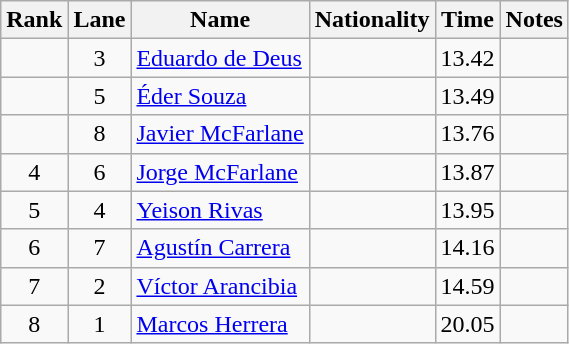<table class="wikitable sortable" style="text-align:center">
<tr>
<th>Rank</th>
<th>Lane</th>
<th>Name</th>
<th>Nationality</th>
<th>Time</th>
<th>Notes</th>
</tr>
<tr>
<td></td>
<td>3</td>
<td align=left><a href='#'>Eduardo de Deus</a></td>
<td align=left></td>
<td>13.42</td>
<td></td>
</tr>
<tr>
<td></td>
<td>5</td>
<td align=left><a href='#'>Éder Souza</a></td>
<td align=left></td>
<td>13.49</td>
<td></td>
</tr>
<tr>
<td></td>
<td>8</td>
<td align=left><a href='#'>Javier McFarlane</a></td>
<td align=left></td>
<td>13.76</td>
<td></td>
</tr>
<tr>
<td>4</td>
<td>6</td>
<td align=left><a href='#'>Jorge McFarlane</a></td>
<td align=left></td>
<td>13.87</td>
<td></td>
</tr>
<tr>
<td>5</td>
<td>4</td>
<td align=left><a href='#'>Yeison Rivas</a></td>
<td align=left></td>
<td>13.95</td>
<td></td>
</tr>
<tr>
<td>6</td>
<td>7</td>
<td align=left><a href='#'>Agustín Carrera</a></td>
<td align=left></td>
<td>14.16</td>
<td></td>
</tr>
<tr>
<td>7</td>
<td>2</td>
<td align=left><a href='#'>Víctor Arancibia</a></td>
<td align=left></td>
<td>14.59</td>
<td></td>
</tr>
<tr>
<td>8</td>
<td>1</td>
<td align=left><a href='#'>Marcos Herrera</a></td>
<td align=left></td>
<td>20.05</td>
<td></td>
</tr>
</table>
